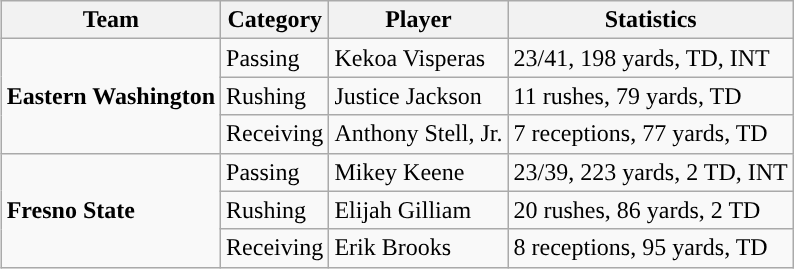<table class="wikitable" style="float: right;">
<tr>
<th>Team</th>
<th>Category</th>
<th>Player</th>
<th>Statistics</th>
</tr>
<tr>
<td rowspan=3><strong>Eastern Washington</strong></td>
<td>Passing</td>
<td>Kekoa Visperas</td>
<td>23/41, 198 yards, TD, INT</td>
</tr>
<tr>
<td>Rushing</td>
<td>Justice Jackson</td>
<td>11 rushes, 79 yards, TD</td>
</tr>
<tr>
<td>Receiving</td>
<td>Anthony Stell, Jr.</td>
<td>7 receptions, 77 yards, TD</td>
</tr>
<tr>
<td rowspan=3><strong>Fresno State</strong></td>
<td>Passing</td>
<td>Mikey Keene</td>
<td>23/39, 223 yards, 2 TD, INT</td>
</tr>
<tr>
<td>Rushing</td>
<td>Elijah Gilliam</td>
<td>20 rushes, 86 yards, 2 TD</td>
</tr>
<tr>
<td>Receiving</td>
<td>Erik Brooks</td>
<td>8 receptions, 95 yards, TD</td>
</tr>
</table>
